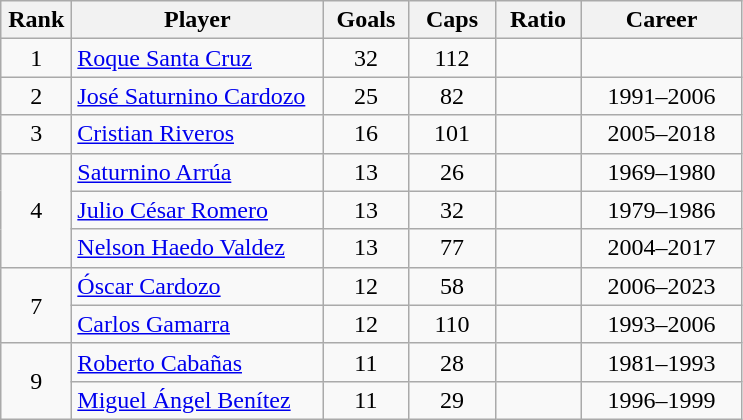<table class="wikitable sortable" style="text-align:center;">
<tr>
<th width=40px>Rank</th>
<th style="width:160px;">Player</th>
<th width=50px>Goals</th>
<th width=50px>Caps</th>
<th width=50px>Ratio</th>
<th style="width:100px;">Career</th>
</tr>
<tr>
<td>1</td>
<td align=left><a href='#'>Roque Santa Cruz</a></td>
<td>32</td>
<td>112</td>
<td></td>
<td></td>
</tr>
<tr>
<td>2</td>
<td align=left><a href='#'>José Saturnino Cardozo</a></td>
<td>25</td>
<td>82</td>
<td></td>
<td>1991–2006</td>
</tr>
<tr>
<td>3</td>
<td align=left><a href='#'>Cristian Riveros</a></td>
<td>16</td>
<td>101</td>
<td></td>
<td>2005–2018</td>
</tr>
<tr>
<td rowspan=3>4</td>
<td align=left><a href='#'>Saturnino Arrúa</a></td>
<td>13</td>
<td>26</td>
<td></td>
<td>1969–1980</td>
</tr>
<tr>
<td align=left><a href='#'>Julio César Romero</a></td>
<td>13</td>
<td>32</td>
<td></td>
<td>1979–1986</td>
</tr>
<tr>
<td align=left><a href='#'>Nelson Haedo Valdez</a></td>
<td>13</td>
<td>77</td>
<td></td>
<td>2004–2017</td>
</tr>
<tr>
<td rowspan=2>7</td>
<td align=left><a href='#'>Óscar Cardozo</a></td>
<td>12</td>
<td>58</td>
<td></td>
<td>2006–2023</td>
</tr>
<tr>
<td align=left><a href='#'>Carlos Gamarra</a></td>
<td>12</td>
<td>110</td>
<td></td>
<td>1993–2006</td>
</tr>
<tr>
<td rowspan=2>9</td>
<td align=left><a href='#'>Roberto Cabañas</a></td>
<td>11</td>
<td>28</td>
<td></td>
<td>1981–1993</td>
</tr>
<tr>
<td align=left><a href='#'>Miguel Ángel Benítez</a></td>
<td>11</td>
<td>29</td>
<td></td>
<td>1996–1999</td>
</tr>
</table>
